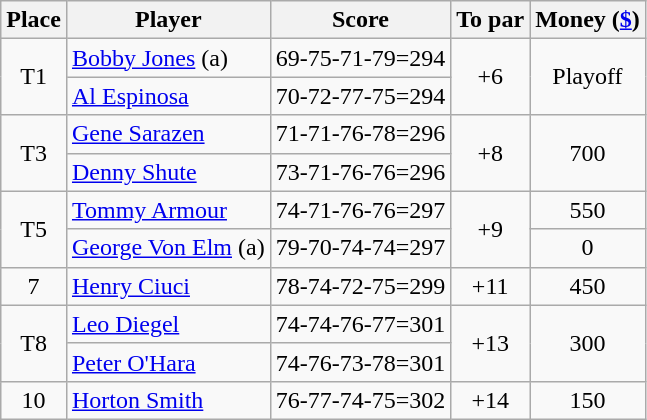<table class=wikitable>
<tr>
<th>Place</th>
<th>Player</th>
<th>Score</th>
<th>To par</th>
<th>Money (<a href='#'>$</a>)</th>
</tr>
<tr>
<td rowspan=2 align=center>T1</td>
<td> <a href='#'>Bobby Jones</a> (a)</td>
<td>69-75-71-79=294</td>
<td rowspan=2 align=center>+6</td>
<td rowspan=2 align=center>Playoff</td>
</tr>
<tr>
<td> <a href='#'>Al Espinosa</a></td>
<td>70-72-77-75=294</td>
</tr>
<tr>
<td rowspan=2 align=center>T3</td>
<td> <a href='#'>Gene Sarazen</a></td>
<td>71-71-76-78=296</td>
<td rowspan=2 align=center>+8</td>
<td rowspan=2 align=center>700</td>
</tr>
<tr>
<td> <a href='#'>Denny Shute</a></td>
<td>73-71-76-76=296</td>
</tr>
<tr>
<td rowspan=2 align=center>T5</td>
<td> <a href='#'>Tommy Armour</a></td>
<td>74-71-76-76=297</td>
<td rowspan=2 align=center>+9</td>
<td align=center>550</td>
</tr>
<tr>
<td> <a href='#'>George Von Elm</a> (a)</td>
<td>79-70-74-74=297</td>
<td align=center>0</td>
</tr>
<tr>
<td align=center>7</td>
<td> <a href='#'>Henry Ciuci</a> </td>
<td>78-74-72-75=299</td>
<td align=center>+11</td>
<td align=center>450</td>
</tr>
<tr>
<td rowspan=2 align=center>T8</td>
<td> <a href='#'>Leo Diegel</a></td>
<td>74-74-76-77=301</td>
<td rowspan=2 align=center>+13</td>
<td rowspan=2 align=center>300</td>
</tr>
<tr>
<td> <a href='#'>Peter O'Hara</a> </td>
<td>74-76-73-78=301</td>
</tr>
<tr>
<td align=center>10</td>
<td> <a href='#'>Horton Smith</a></td>
<td>76-77-74-75=302</td>
<td align=center>+14</td>
<td align=center>150</td>
</tr>
</table>
